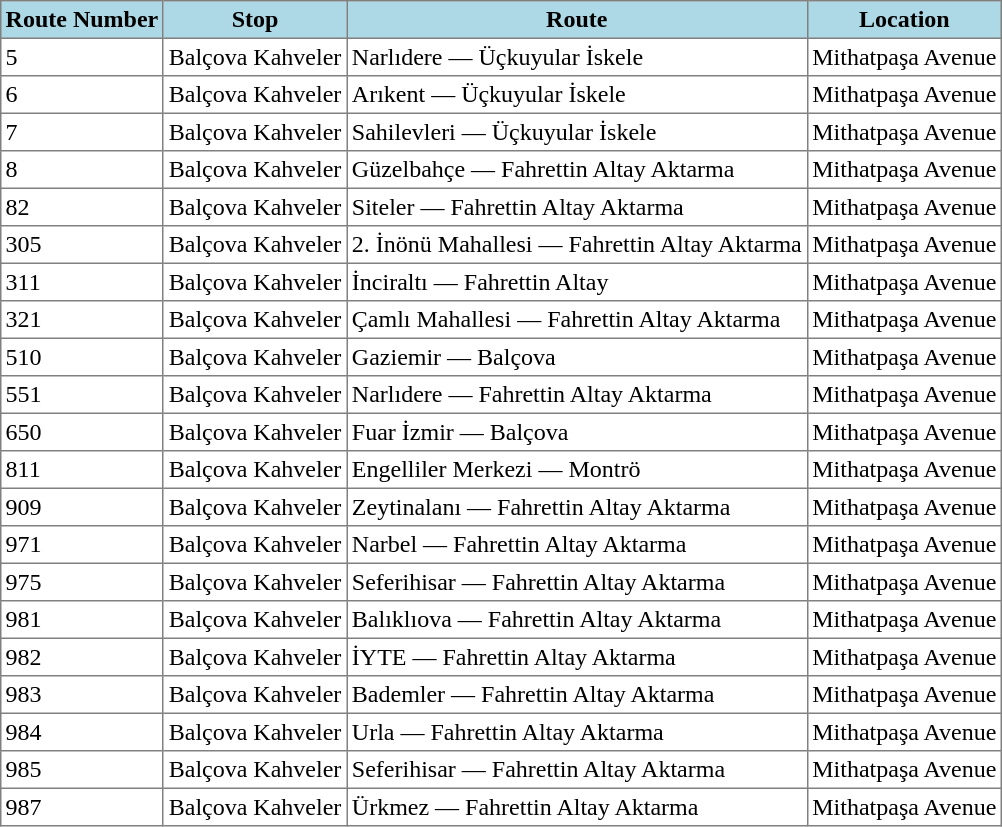<table class="toccolours" border="1" cellpadding="3" style="margin:1em auto; border-collapse:collapse;">
<tr style="background:lightblue;">
<th>Route Number</th>
<th>Stop</th>
<th>Route</th>
<th>Location</th>
</tr>
<tr>
<td>5</td>
<td>Balçova Kahveler</td>
<td>Narlıdere — Üçkuyular İskele</td>
<td>Mithatpaşa Avenue</td>
</tr>
<tr>
<td>6</td>
<td>Balçova Kahveler</td>
<td>Arıkent — Üçkuyular İskele</td>
<td>Mithatpaşa Avenue</td>
</tr>
<tr>
<td>7</td>
<td>Balçova Kahveler</td>
<td>Sahilevleri — Üçkuyular İskele</td>
<td>Mithatpaşa Avenue</td>
</tr>
<tr>
<td>8</td>
<td>Balçova Kahveler</td>
<td>Güzelbahçe — Fahrettin Altay Aktarma</td>
<td>Mithatpaşa Avenue</td>
</tr>
<tr>
<td>82</td>
<td>Balçova Kahveler</td>
<td>Siteler — Fahrettin Altay Aktarma</td>
<td>Mithatpaşa Avenue</td>
</tr>
<tr>
<td>305</td>
<td>Balçova Kahveler</td>
<td>2. İnönü Mahallesi — Fahrettin Altay Aktarma</td>
<td>Mithatpaşa Avenue</td>
</tr>
<tr>
<td>311</td>
<td>Balçova Kahveler</td>
<td>İnciraltı — Fahrettin Altay</td>
<td>Mithatpaşa Avenue</td>
</tr>
<tr>
<td>321</td>
<td>Balçova Kahveler</td>
<td>Çamlı Mahallesi — Fahrettin Altay Aktarma</td>
<td>Mithatpaşa Avenue</td>
</tr>
<tr>
<td>510</td>
<td>Balçova Kahveler</td>
<td>Gaziemir — Balçova</td>
<td>Mithatpaşa Avenue</td>
</tr>
<tr>
<td>551</td>
<td>Balçova Kahveler</td>
<td>Narlıdere — Fahrettin Altay Aktarma</td>
<td>Mithatpaşa Avenue</td>
</tr>
<tr>
<td>650</td>
<td>Balçova Kahveler</td>
<td>Fuar İzmir — Balçova</td>
<td>Mithatpaşa Avenue</td>
</tr>
<tr>
<td>811</td>
<td>Balçova Kahveler</td>
<td>Engelliler Merkezi — Montrö</td>
<td>Mithatpaşa Avenue</td>
</tr>
<tr>
<td>909</td>
<td>Balçova Kahveler</td>
<td>Zeytinalanı — Fahrettin Altay Aktarma</td>
<td>Mithatpaşa Avenue</td>
</tr>
<tr>
<td>971</td>
<td>Balçova Kahveler</td>
<td>Narbel — Fahrettin Altay Aktarma</td>
<td>Mithatpaşa Avenue</td>
</tr>
<tr>
<td>975</td>
<td>Balçova Kahveler</td>
<td>Seferihisar — Fahrettin Altay Aktarma</td>
<td>Mithatpaşa Avenue</td>
</tr>
<tr>
<td>981</td>
<td>Balçova Kahveler</td>
<td>Balıklıova — Fahrettin Altay Aktarma</td>
<td>Mithatpaşa Avenue</td>
</tr>
<tr>
<td>982</td>
<td>Balçova Kahveler</td>
<td>İYTE — Fahrettin Altay Aktarma</td>
<td>Mithatpaşa Avenue</td>
</tr>
<tr>
<td>983</td>
<td>Balçova Kahveler</td>
<td>Bademler — Fahrettin Altay Aktarma</td>
<td>Mithatpaşa Avenue</td>
</tr>
<tr>
<td>984</td>
<td>Balçova Kahveler</td>
<td>Urla — Fahrettin Altay Aktarma</td>
<td>Mithatpaşa Avenue</td>
</tr>
<tr>
<td>985</td>
<td>Balçova Kahveler</td>
<td>Seferihisar — Fahrettin Altay Aktarma</td>
<td>Mithatpaşa Avenue</td>
</tr>
<tr>
<td>987</td>
<td>Balçova Kahveler</td>
<td>Ürkmez — Fahrettin Altay Aktarma</td>
<td>Mithatpaşa Avenue</td>
</tr>
</table>
